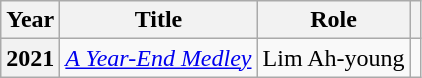<table class="wikitable plainrowheaders sortable">
<tr>
<th scope="col">Year</th>
<th scope="col">Title</th>
<th scope="col">Role</th>
<th scope="col" class="unsortable"></th>
</tr>
<tr>
<th scope="row">2021</th>
<td><em><a href='#'>A Year-End Medley</a></em></td>
<td>Lim Ah-young</td>
<td style="text-align:center"></td>
</tr>
</table>
